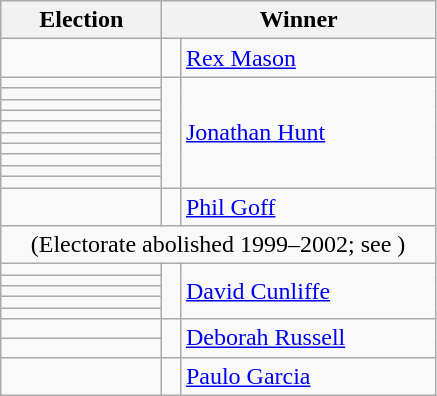<table class=wikitable>
<tr>
<th width=100>Election</th>
<th colspan=2 width=175>Winner</th>
</tr>
<tr>
<td></td>
<td width=5 bgcolor=></td>
<td><a href='#'>Rex Mason</a></td>
</tr>
<tr>
<td></td>
<td rowspan=10 bgcolor=></td>
<td rowspan=10><a href='#'>Jonathan Hunt</a></td>
</tr>
<tr>
<td></td>
</tr>
<tr>
<td></td>
</tr>
<tr>
<td></td>
</tr>
<tr>
<td></td>
</tr>
<tr>
<td></td>
</tr>
<tr>
<td></td>
</tr>
<tr>
<td></td>
</tr>
<tr>
<td></td>
</tr>
<tr>
<td></td>
</tr>
<tr>
<td></td>
<td bgcolor=></td>
<td><a href='#'>Phil Goff</a></td>
</tr>
<tr>
<td colspan=3 align=center><span>(Electorate abolished 1999–2002; see )</span></td>
</tr>
<tr>
<td></td>
<td rowspan=5 bgcolor=></td>
<td rowspan=5><a href='#'>David Cunliffe</a></td>
</tr>
<tr>
<td></td>
</tr>
<tr>
<td></td>
</tr>
<tr>
<td></td>
</tr>
<tr>
<td></td>
</tr>
<tr>
<td></td>
<td rowspan=2 bgcolor=></td>
<td rowspan=2><a href='#'>Deborah Russell</a></td>
</tr>
<tr>
<td></td>
</tr>
<tr>
<td></td>
<td rowspan=1 bgcolor=></td>
<td rowspan=1><a href='#'>Paulo Garcia</a></td>
</tr>
</table>
